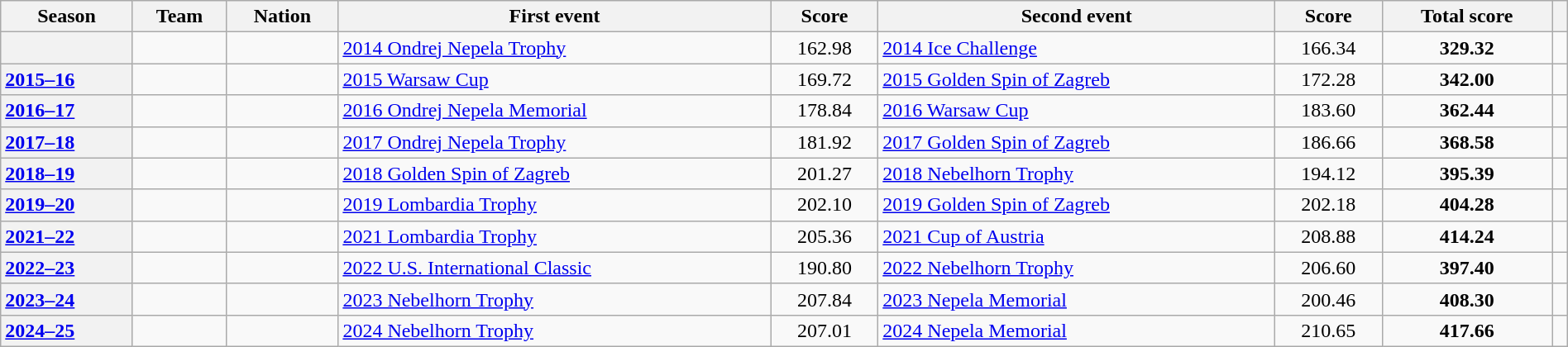<table class="wikitable unsortable" style="text-align:left; width:100%">
<tr>
<th scope="col">Season</th>
<th scope="col">Team</th>
<th scope="col">Nation</th>
<th scope="col">First event</th>
<th scope="col">Score</th>
<th scope="col">Second event</th>
<th scope="col">Score</th>
<th scope="col">Total score</th>
<th scope="col"></th>
</tr>
<tr>
<th scope="row" style="text-align:left"></th>
<td></td>
<td></td>
<td><a href='#'>2014 Ondrej Nepela Trophy</a></td>
<td align="center">162.98</td>
<td><a href='#'>2014 Ice Challenge</a></td>
<td align="center">166.34</td>
<td align="center"><strong>329.32</strong></td>
<td></td>
</tr>
<tr>
<th scope="row" style="text-align:left"><a href='#'>2015–16</a></th>
<td></td>
<td></td>
<td><a href='#'>2015 Warsaw Cup</a></td>
<td align="center">169.72</td>
<td><a href='#'>2015 Golden Spin of Zagreb</a></td>
<td align="center">172.28</td>
<td align="center"><strong>342.00</strong></td>
<td></td>
</tr>
<tr>
<th scope="row" style="text-align:left"><a href='#'>2016–17</a></th>
<td></td>
<td></td>
<td><a href='#'>2016 Ondrej Nepela Memorial</a></td>
<td align="center">178.84</td>
<td><a href='#'>2016 Warsaw Cup</a></td>
<td align="center">183.60</td>
<td align="center"><strong>362.44</strong></td>
<td></td>
</tr>
<tr>
<th scope="row" style="text-align:left"><a href='#'>2017–18</a></th>
<td></td>
<td></td>
<td><a href='#'>2017 Ondrej Nepela Trophy</a></td>
<td align="center">181.92</td>
<td><a href='#'>2017 Golden Spin of Zagreb</a></td>
<td align="center">186.66</td>
<td align="center"><strong>368.58</strong></td>
<td></td>
</tr>
<tr>
<th scope="row" style="text-align:left"><a href='#'>2018–19</a></th>
<td></td>
<td></td>
<td><a href='#'>2018 Golden Spin of Zagreb</a></td>
<td align="center">201.27</td>
<td><a href='#'>2018 Nebelhorn Trophy</a></td>
<td align="center">194.12</td>
<td align="center"><strong>395.39</strong></td>
<td></td>
</tr>
<tr>
<th scope="row" style="text-align:left"><a href='#'>2019–20</a></th>
<td></td>
<td></td>
<td><a href='#'>2019 Lombardia Trophy</a></td>
<td align="center">202.10</td>
<td><a href='#'>2019 Golden Spin of Zagreb</a></td>
<td align="center">202.18</td>
<td align="center"><strong>404.28</strong></td>
<td></td>
</tr>
<tr>
<th scope="row" style="text-align:left"><a href='#'>2021–22</a></th>
<td></td>
<td></td>
<td><a href='#'>2021 Lombardia Trophy</a></td>
<td align="center">205.36</td>
<td><a href='#'>2021 Cup of Austria</a></td>
<td align="center">208.88</td>
<td align="center"><strong>414.24</strong></td>
<td></td>
</tr>
<tr>
<th scope="row" style="text-align:left"><a href='#'>2022–23</a></th>
<td></td>
<td></td>
<td><a href='#'>2022 U.S. International Classic</a></td>
<td align="center">190.80</td>
<td><a href='#'>2022 Nebelhorn Trophy</a></td>
<td align="center">206.60</td>
<td align="center"><strong>397.40</strong></td>
<td></td>
</tr>
<tr>
<th scope="row" style="text-align:left"><a href='#'>2023–24</a></th>
<td></td>
<td></td>
<td><a href='#'>2023 Nebelhorn Trophy</a></td>
<td align="center">207.84</td>
<td><a href='#'>2023 Nepela Memorial</a></td>
<td align="center">200.46</td>
<td align="center"><strong>408.30</strong></td>
<td></td>
</tr>
<tr>
<th scope="row" style="text-align:left"><a href='#'>2024–25</a></th>
<td></td>
<td></td>
<td><a href='#'>2024 Nebelhorn Trophy</a></td>
<td align="center">207.01</td>
<td><a href='#'>2024 Nepela Memorial</a></td>
<td align="center">210.65</td>
<td align="center"><strong>417.66</strong></td>
<td></td>
</tr>
</table>
